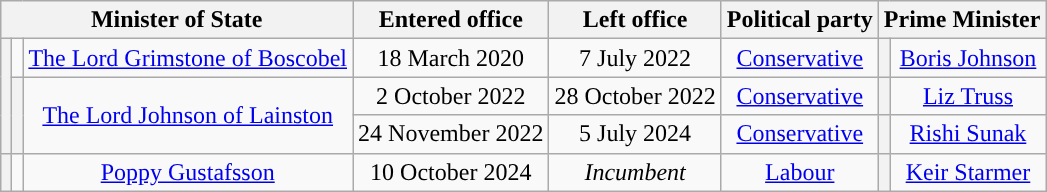<table class="wikitable" style="text-align:center">
<tr>
<th colspan=3>Minister of State</th>
<th>Entered office</th>
<th>Left office</th>
<th>Political party</th>
<th colspan=2>Prime Minister</th>
</tr>
<tr>
<th rowspan=3 style="background-color: "></th>
<td></td>
<td><a href='#'>The Lord Grimstone of Boscobel</a></td>
<td>18 March 2020</td>
<td>7 July 2022</td>
<td><a href='#'>Conservative</a></td>
<th style="background-color: "></th>
<td><a href='#'>Boris Johnson</a></td>
</tr>
<tr>
<th rowspan=2></th>
<td rowspan=2><a href='#'>The Lord Johnson of Lainston</a></td>
<td>2 October 2022</td>
<td>28 October 2022</td>
<td><a href='#'>Conservative</a></td>
<th style="background-color: "></th>
<td><a href='#'>Liz Truss</a></td>
</tr>
<tr>
<td>24 November 2022</td>
<td>5 July 2024</td>
<td><a href='#'>Conservative</a></td>
<th style="background-color: "></th>
<td><a href='#'>Rishi Sunak</a></td>
</tr>
<tr>
<th rowspan=3 style="background-color: "></th>
<td></td>
<td><a href='#'>Poppy Gustafsson</a></td>
<td>10 October 2024</td>
<td><em>Incumbent</em></td>
<td><a href='#'>Labour</a></td>
<th style="background-color: "></th>
<td><a href='#'>Keir Starmer</a></td>
</tr>
</table>
